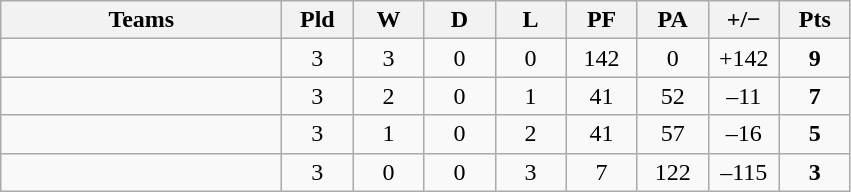<table class="wikitable" style="text-align: center;">
<tr>
<th width="180">Teams</th>
<th width="40">Pld</th>
<th width="40">W</th>
<th width="40">D</th>
<th width="40">L</th>
<th width="40">PF</th>
<th width="40">PA</th>
<th width="40">+/−</th>
<th width="40">Pts</th>
</tr>
<tr>
<td align=left></td>
<td>3</td>
<td>3</td>
<td>0</td>
<td>0</td>
<td>142</td>
<td>0</td>
<td>+142</td>
<td><strong>9</strong></td>
</tr>
<tr>
<td align=left></td>
<td>3</td>
<td>2</td>
<td>0</td>
<td>1</td>
<td>41</td>
<td>52</td>
<td>–11</td>
<td><strong>7</strong></td>
</tr>
<tr>
<td align=left></td>
<td>3</td>
<td>1</td>
<td>0</td>
<td>2</td>
<td>41</td>
<td>57</td>
<td>–16</td>
<td><strong>5</strong></td>
</tr>
<tr>
<td align=left></td>
<td>3</td>
<td>0</td>
<td>0</td>
<td>3</td>
<td>7</td>
<td>122</td>
<td>–115</td>
<td><strong>3</strong></td>
</tr>
</table>
